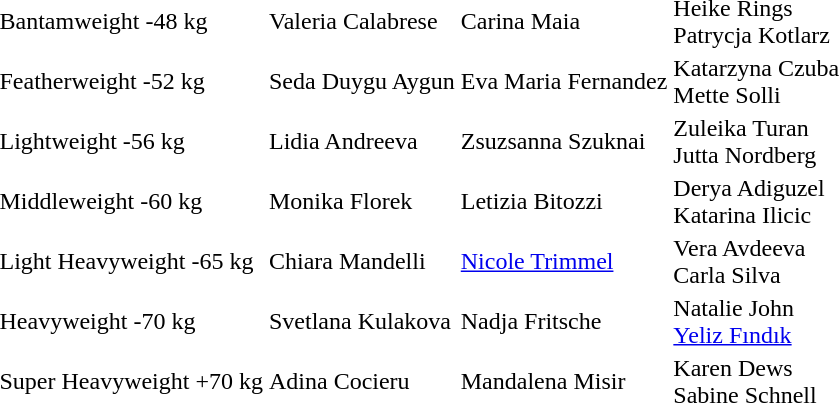<table>
<tr>
<td>Bantamweight -48 kg</td>
<td>Valeria Calabrese </td>
<td>Carina Maia </td>
<td>Heike Rings <br>Patrycja Kotlarz </td>
</tr>
<tr>
<td>Featherweight -52 kg</td>
<td>Seda Duygu Aygun </td>
<td>Eva Maria Fernandez </td>
<td>Katarzyna Czuba <br>Mette Solli </td>
</tr>
<tr>
<td>Lightweight -56 kg</td>
<td>Lidia Andreeva </td>
<td>Zsuzsanna Szuknai </td>
<td>Zuleika Turan <br>Jutta Nordberg </td>
</tr>
<tr>
<td>Middleweight -60 kg</td>
<td>Monika Florek </td>
<td>Letizia Bitozzi </td>
<td>Derya Adiguzel <br>Katarina Ilicic </td>
</tr>
<tr>
<td>Light Heavyweight -65 kg</td>
<td>Chiara Mandelli </td>
<td><a href='#'>Nicole Trimmel</a> </td>
<td>Vera Avdeeva <br>Carla Silva </td>
</tr>
<tr>
<td>Heavyweight -70 kg</td>
<td>Svetlana Kulakova </td>
<td>Nadja Fritsche </td>
<td>Natalie John <br><a href='#'>Yeliz Fındık</a> </td>
</tr>
<tr>
<td>Super Heavyweight +70 kg</td>
<td>Adina Cocieru </td>
<td>Mandalena Misir </td>
<td>Karen Dews <br>Sabine Schnell </td>
</tr>
<tr>
</tr>
</table>
